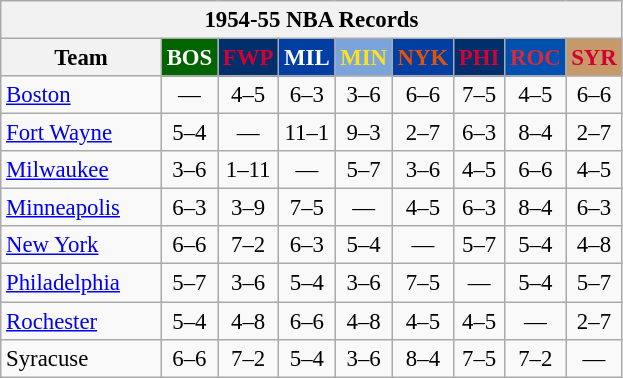<table class="wikitable" style="font-size:95%; text-align:center;">
<tr>
<th colspan=9>1954-55 NBA Records</th>
</tr>
<tr>
<th width=100>Team</th>
<th style="background:#006400;color:#FFFFFF;width=35">BOS</th>
<th style="background:#012F6B;color:#D40032;width=35">FWP</th>
<th style="background:#003EA4;color:#FFFFFF;width=35">MIL</th>
<th style="background:#7BA4DB;color:#FBE122;width=35">MIN</th>
<th style="background:#003EA4;color:#E45206;width=35">NYK</th>
<th style="background:#012F6B;color:#D50033;width=35">PHI</th>
<th style="background:#0050B0;color:#D82A3C;width=35">ROC</th>
<th style="background:#C79968;color:#D20032;width=35">SYR</th>
</tr>
<tr>
<td style="text-align:left;"><a href='#'>Boston</a></td>
<td>—</td>
<td>4–5</td>
<td>6–3</td>
<td>3–6</td>
<td>6–6</td>
<td>7–5</td>
<td>4–5</td>
<td>6–6</td>
</tr>
<tr>
<td style="text-align:left;"><a href='#'>Fort Wayne</a></td>
<td>5–4</td>
<td>—</td>
<td>11–1</td>
<td>9–3</td>
<td>2–7</td>
<td>6–3</td>
<td>8–4</td>
<td>2–7</td>
</tr>
<tr>
<td style="text-align:left;"><a href='#'>Milwaukee</a></td>
<td>3–6</td>
<td>1–11</td>
<td>—</td>
<td>5–7</td>
<td>3–6</td>
<td>4–5</td>
<td>6–6</td>
<td>4–5</td>
</tr>
<tr>
<td style="text-align:left;"><a href='#'>Minneapolis</a></td>
<td>6–3</td>
<td>3–9</td>
<td>7–5</td>
<td>—</td>
<td>4–5</td>
<td>6–3</td>
<td>8–4</td>
<td>6–3</td>
</tr>
<tr>
<td style="text-align:left;"><a href='#'>New York</a></td>
<td>6–6</td>
<td>7–2</td>
<td>6–3</td>
<td>5–4</td>
<td>—</td>
<td>5–7</td>
<td>5–4</td>
<td>4–8</td>
</tr>
<tr>
<td style="text-align:left;"><a href='#'>Philadelphia</a></td>
<td>5–7</td>
<td>3–6</td>
<td>5–4</td>
<td>3–6</td>
<td>7–5</td>
<td>—</td>
<td>5–4</td>
<td>5–7</td>
</tr>
<tr>
<td style="text-align:left;"><a href='#'>Rochester</a></td>
<td>5–4</td>
<td>4–8</td>
<td>6–6</td>
<td>4–8</td>
<td>4–5</td>
<td>4–5</td>
<td>—</td>
<td>2–7</td>
</tr>
<tr>
<td style="text-align:left;">Syracuse</td>
<td>6–6</td>
<td>7–2</td>
<td>5–4</td>
<td>3–6</td>
<td>8–4</td>
<td>7–5</td>
<td>7–2</td>
<td>—</td>
</tr>
</table>
